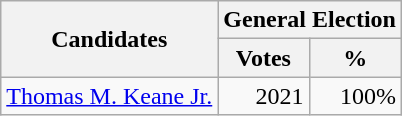<table class=wikitable>
<tr>
<th colspan=1 rowspan=2><strong>Candidates</strong></th>
<th colspan=2><strong>General Election</strong></th>
</tr>
<tr>
<th>Votes</th>
<th>%</th>
</tr>
<tr>
<td><a href='#'>Thomas M. Keane Jr.</a></td>
<td align="right">2021</td>
<td align="right">100%</td>
</tr>
</table>
